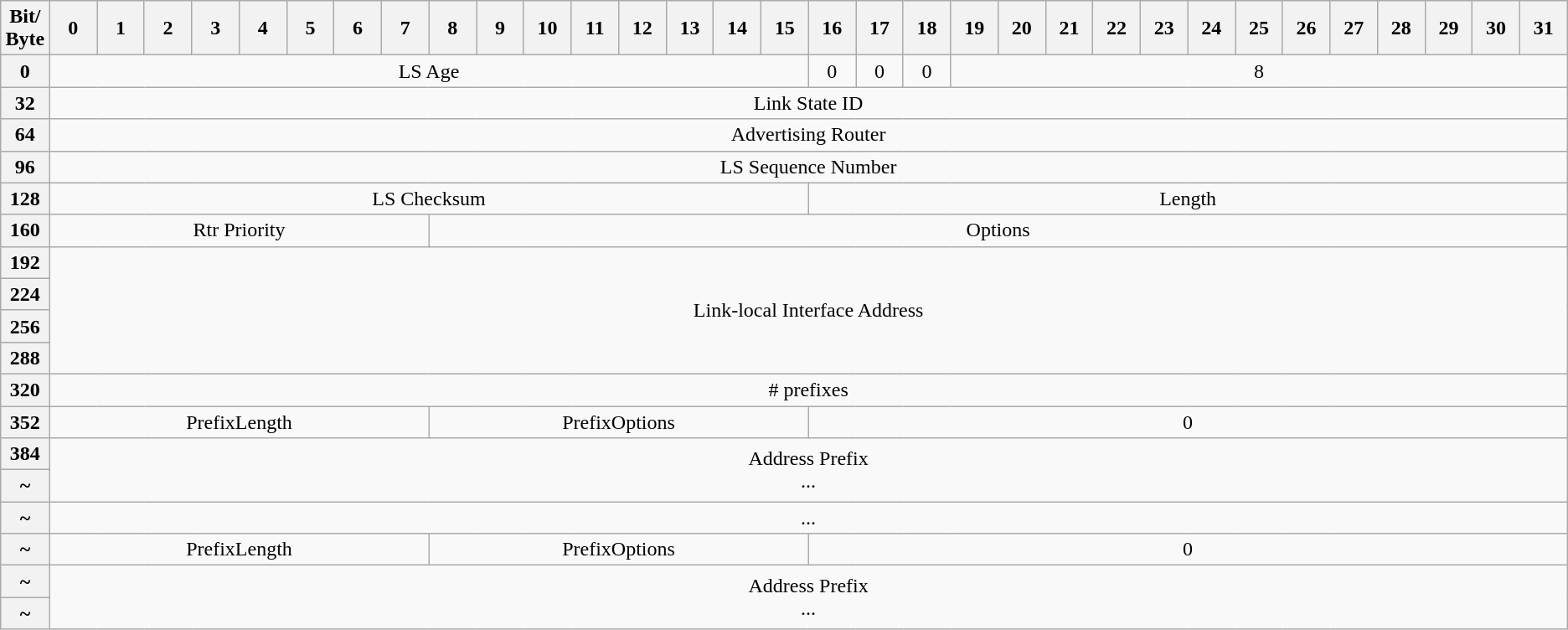<table class="wikitable" style="text-align:center">
<tr>
<th width="3%">Bit/<br>Byte</th>
<th colspan="1" width="3%">0</th>
<th colspan="1" width="3%">1</th>
<th colspan="1" width="3%">2</th>
<th colspan="1" width="3%">3</th>
<th colspan="1" width="3%">4</th>
<th colspan="1" width="3%">5</th>
<th colspan="1" width="3%">6</th>
<th colspan="1" width="3%">7</th>
<th colspan="1" width="3%">8</th>
<th colspan="1" width="3%">9</th>
<th colspan="1" width="3%">10</th>
<th colspan="1" width="3%">11</th>
<th colspan="1" width="3%">12</th>
<th colspan="1" width="3%">13</th>
<th colspan="1" width="3%">14</th>
<th colspan="1" width="3%">15</th>
<th colspan="1" width="3%">16</th>
<th colspan="1" width="3%">17</th>
<th colspan="1" width="3%">18</th>
<th colspan="1" width="3%">19</th>
<th colspan="1" width="3%">20</th>
<th colspan="1" width="3%">21</th>
<th colspan="1" width="3%">22</th>
<th colspan="1" width="3%">23</th>
<th colspan="1" width="3%">24</th>
<th colspan="1" width="3%">25</th>
<th colspan="1" width="3%">26</th>
<th colspan="1" width="3%">27</th>
<th colspan="1" width="3%">28</th>
<th colspan="1" width="3%">29</th>
<th colspan="1" width="3%">30</th>
<th colspan="1" width="3%">31</th>
</tr>
<tr>
<th>0</th>
<td colspan="16">LS Age</td>
<td colspan="1">0</td>
<td colspan="1">0</td>
<td colspan="1">0</td>
<td colspan="13">8</td>
</tr>
<tr>
<th>32</th>
<td colspan="32">Link State ID</td>
</tr>
<tr>
<th>64</th>
<td colspan="32">Advertising Router</td>
</tr>
<tr>
<th>96</th>
<td colspan="32">LS Sequence Number</td>
</tr>
<tr>
<th>128</th>
<td colspan="16">LS Checksum</td>
<td colspan="16">Length</td>
</tr>
<tr>
<th>160</th>
<td colspan="8">Rtr Priority</td>
<td colspan="24">Options</td>
</tr>
<tr>
<th>192</th>
<td colspan="32" rowspan="4">Link-local Interface Address</td>
</tr>
<tr>
<th>224</th>
</tr>
<tr>
<th>256</th>
</tr>
<tr>
<th>288</th>
</tr>
<tr>
<th>320</th>
<td colspan="32"># prefixes</td>
</tr>
<tr>
<th>352</th>
<td colspan="8">PrefixLength</td>
<td colspan="8">PrefixOptions</td>
<td colspan="16">0</td>
</tr>
<tr>
<th>384</th>
<td colspan="32" rowspan="2">Address Prefix<br>...</td>
</tr>
<tr>
<th>~</th>
</tr>
<tr>
<th>~</th>
<td colspan="32">...</td>
</tr>
<tr>
<th>~</th>
<td colspan="8">PrefixLength</td>
<td colspan="8">PrefixOptions</td>
<td colspan="16">0</td>
</tr>
<tr>
<th>~</th>
<td colspan="32" rowspan="2">Address Prefix<br>...</td>
</tr>
<tr>
<th>~</th>
</tr>
</table>
